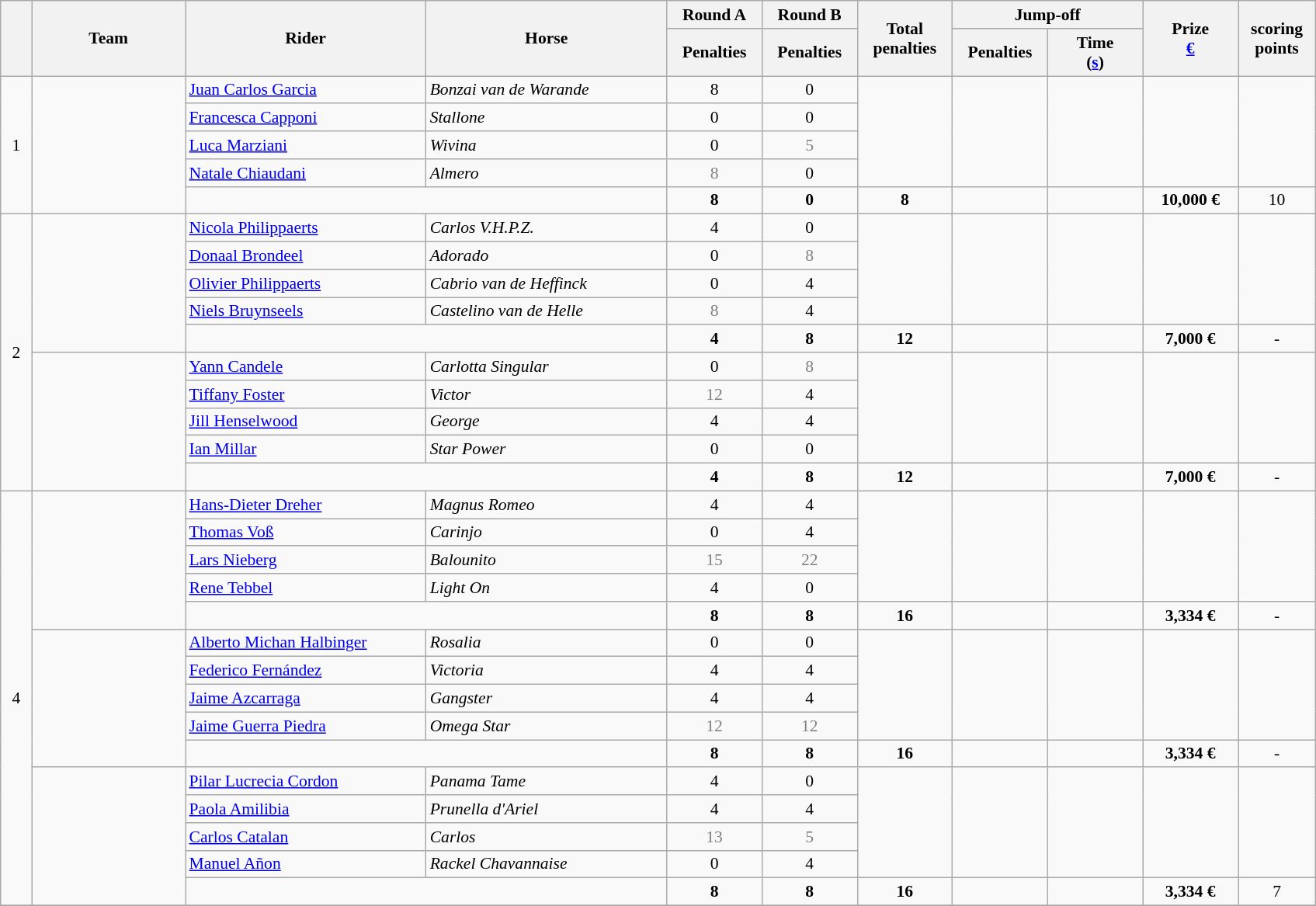<table class="wikitable" style="font-size: 90%">
<tr>
<th rowspan=2 width=20></th>
<th rowspan=2 width=125>Team</th>
<th rowspan=2 width=200>Rider</th>
<th rowspan=2 width=200>Horse</th>
<th>Round A</th>
<th>Round B</th>
<th rowspan=2 width=75>Total penalties</th>
<th colspan=2>Jump-off</th>
<th rowspan=2 width=75>Prize<br><a href='#'>€</a></th>
<th rowspan=2 width=60>scoring<br>points</th>
</tr>
<tr>
<th width=75>Penalties</th>
<th width=75>Penalties</th>
<th width=75>Penalties</th>
<th width=75>Time<br>(<a href='#'>s</a>)</th>
</tr>
<tr>
<td rowspan=5 align=center>1</td>
<td rowspan=5></td>
<td><a href='#'>Juan Carlos Garcia</a></td>
<td><em>Bonzai van de Warande</em></td>
<td align=center>8</td>
<td align=center>0</td>
<td rowspan=4></td>
<td rowspan=4></td>
<td rowspan=4></td>
<td rowspan=4></td>
</tr>
<tr>
<td><a href='#'>Francesca Capponi</a></td>
<td><em>Stallone</em></td>
<td align=center>0</td>
<td align=center>0</td>
</tr>
<tr>
<td><a href='#'>Luca Marziani</a></td>
<td><em>Wivina</em></td>
<td align=center>0</td>
<td align=center style=color:gray>5</td>
</tr>
<tr>
<td><a href='#'>Natale Chiaudani</a></td>
<td><em>Almero</em></td>
<td align=center style=color:gray>8</td>
<td align=center>0</td>
</tr>
<tr>
<td colspan=2></td>
<td align=center><strong>8</strong></td>
<td align=center><strong>0</strong></td>
<td align=center><strong>8</strong></td>
<td></td>
<td></td>
<td align=center><strong>10,000 €</strong></td>
<td align=center>10</td>
</tr>
<tr>
<td rowspan=10 align=center>2</td>
<td rowspan=5></td>
<td><a href='#'>Nicola Philippaerts</a></td>
<td><em>Carlos V.H.P.Z.</em></td>
<td align=center>4</td>
<td align=center>0</td>
<td rowspan=4></td>
<td rowspan=4></td>
<td rowspan=4></td>
<td rowspan=4></td>
<td rowspan=4></td>
</tr>
<tr>
<td><a href='#'>Donaal Brondeel</a></td>
<td><em>Adorado</em></td>
<td align=center>0</td>
<td align=center style=color:gray>8</td>
</tr>
<tr>
<td><a href='#'>Olivier Philippaerts</a></td>
<td><em>Cabrio van de Heffinck</em></td>
<td align=center>0</td>
<td align=center>4</td>
</tr>
<tr>
<td><a href='#'>Niels Bruynseels</a></td>
<td><em>Castelino van de Helle</em></td>
<td align=center style=color:gray>8</td>
<td align=center>4</td>
</tr>
<tr>
<td colspan=2></td>
<td align=center><strong>4</strong></td>
<td align=center><strong>8</strong></td>
<td align=center><strong>12</strong></td>
<td></td>
<td></td>
<td align=center><strong>7,000 €</strong></td>
<td align=center>-</td>
</tr>
<tr>
<td rowspan=5></td>
<td><a href='#'>Yann Candele</a></td>
<td><em>Carlotta Singular</em></td>
<td align=center>0</td>
<td align=center style=color:gray>8</td>
<td rowspan=4></td>
<td rowspan=4></td>
<td rowspan=4></td>
<td rowspan=4></td>
<td rowspan=4></td>
</tr>
<tr>
<td><a href='#'>Tiffany Foster</a></td>
<td><em>Victor</em></td>
<td align=center style=color:gray>12</td>
<td align=center>4</td>
</tr>
<tr>
<td><a href='#'>Jill Henselwood</a></td>
<td><em>George</em></td>
<td align=center>4</td>
<td align=center>4</td>
</tr>
<tr>
<td><a href='#'>Ian Millar</a></td>
<td><em>Star Power</em></td>
<td align=center>0</td>
<td align=center>0</td>
</tr>
<tr>
<td colspan=2></td>
<td align=center><strong>4</strong></td>
<td align=center><strong>8</strong></td>
<td align=center><strong>12</strong></td>
<td></td>
<td></td>
<td align=center><strong>7,000 €</strong></td>
<td align=center>-</td>
</tr>
<tr>
<td rowspan=15 align=center>4</td>
<td rowspan=5></td>
<td><a href='#'>Hans-Dieter Dreher</a></td>
<td><em>Magnus Romeo</em></td>
<td align=center>4</td>
<td align=center>4</td>
<td rowspan=4></td>
<td rowspan=4></td>
<td rowspan=4></td>
<td rowspan=4></td>
<td rowspan=4></td>
</tr>
<tr>
<td><a href='#'>Thomas Voß</a></td>
<td><em>Carinjo</em></td>
<td align=center>0</td>
<td align=center>4</td>
</tr>
<tr>
<td><a href='#'>Lars Nieberg</a></td>
<td><em>Balounito</em></td>
<td align=center style=color:gray>15</td>
<td align=center style=color:gray>22</td>
</tr>
<tr>
<td><a href='#'>Rene Tebbel</a></td>
<td><em>Light On</em></td>
<td align=center>4</td>
<td align=center>0</td>
</tr>
<tr>
<td colspan=2></td>
<td align=center><strong>8</strong></td>
<td align=center><strong>8</strong></td>
<td align=center><strong>16</strong></td>
<td></td>
<td></td>
<td align=center><strong>3,334 €</strong></td>
<td align=center>-</td>
</tr>
<tr>
<td rowspan=5></td>
<td><a href='#'>Alberto Michan Halbinger</a></td>
<td><em>Rosalia</em></td>
<td align=center>0</td>
<td align=center>0</td>
<td rowspan=4></td>
<td rowspan=4></td>
<td rowspan=4></td>
<td rowspan=4></td>
<td rowspan=4></td>
</tr>
<tr>
<td><a href='#'>Federico Fernández</a></td>
<td><em>Victoria</em></td>
<td align=center>4</td>
<td align=center>4</td>
</tr>
<tr>
<td><a href='#'>Jaime Azcarraga</a></td>
<td><em>Gangster</em></td>
<td align=center>4</td>
<td align=center>4</td>
</tr>
<tr>
<td><a href='#'>Jaime Guerra Piedra</a></td>
<td><em>Omega Star</em></td>
<td align=center style=color:gray>12</td>
<td align=center style=color:gray>12</td>
</tr>
<tr>
<td colspan=2></td>
<td align=center><strong>8</strong></td>
<td align=center><strong>8</strong></td>
<td align=center><strong>16</strong></td>
<td></td>
<td></td>
<td align=center><strong>3,334 €</strong></td>
<td align=center>-</td>
</tr>
<tr>
<td rowspan=5></td>
<td><a href='#'>Pilar Lucrecia Cordon</a></td>
<td><em>Panama Tame</em></td>
<td align=center>4</td>
<td align=center>0</td>
<td rowspan=4></td>
<td rowspan=4></td>
<td rowspan=4></td>
<td rowspan=4></td>
<td rowspan=4></td>
</tr>
<tr>
<td><a href='#'>Paola Amilibia</a></td>
<td><em>Prunella d'Ariel</em></td>
<td align=center>4</td>
<td align=center>4</td>
</tr>
<tr>
<td><a href='#'>Carlos Catalan</a></td>
<td><em>Carlos</em></td>
<td align=center style=color:gray>13</td>
<td align=center style=color:gray>5</td>
</tr>
<tr>
<td><a href='#'>Manuel Añon</a></td>
<td><em>Rackel Chavannaise</em></td>
<td align=center>0</td>
<td align=center>4</td>
</tr>
<tr>
<td colspan=2></td>
<td align=center><strong>8</strong></td>
<td align=center><strong>8</strong></td>
<td align=center><strong>16</strong></td>
<td></td>
<td></td>
<td align=center><strong>3,334 €</strong></td>
<td align=center>7</td>
</tr>
<tr>
</tr>
</table>
